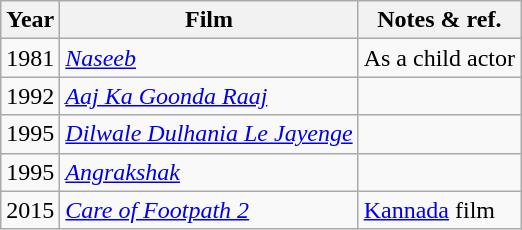<table class="wikitable">
<tr>
<th>Year</th>
<th>Film</th>
<th>Notes & ref.</th>
</tr>
<tr>
<td>1981</td>
<td><em><a href='#'>Naseeb</a></em></td>
<td>As a child actor </td>
</tr>
<tr>
<td>1992</td>
<td><em><a href='#'>Aaj Ka Goonda Raaj</a></em></td>
<td></td>
</tr>
<tr>
<td>1995</td>
<td><em><a href='#'>Dilwale Dulhania Le Jayenge</a></em></td>
<td></td>
</tr>
<tr>
<td>1995</td>
<td><em><a href='#'>Angrakshak</a></em></td>
<td></td>
</tr>
<tr>
<td>2015</td>
<td><em><a href='#'>Care of Footpath 2</a></em></td>
<td><a href='#'>Kannada</a> film</td>
</tr>
</table>
